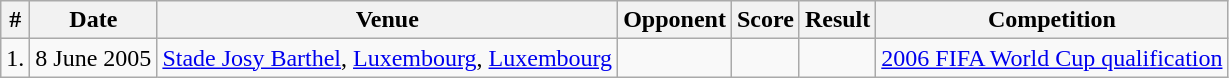<table class="wikitable">
<tr>
<th>#</th>
<th>Date</th>
<th>Venue</th>
<th>Opponent</th>
<th>Score</th>
<th>Result</th>
<th>Competition</th>
</tr>
<tr>
<td>1.</td>
<td>8 June 2005</td>
<td><a href='#'>Stade Josy Barthel</a>, <a href='#'>Luxembourg</a>, <a href='#'>Luxembourg</a></td>
<td></td>
<td></td>
<td></td>
<td><a href='#'>2006 FIFA World Cup qualification</a></td>
</tr>
</table>
